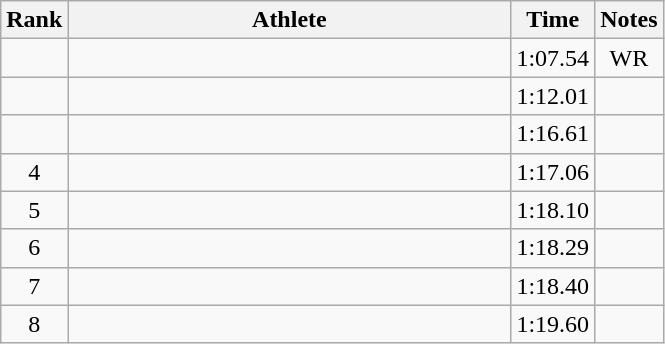<table class="wikitable" style="text-align:center">
<tr>
<th>Rank</th>
<th Style="width:18em">Athlete</th>
<th>Time</th>
<th>Notes</th>
</tr>
<tr>
<td></td>
<td style="text-align:left"></td>
<td>1:07.54</td>
<td>WR</td>
</tr>
<tr>
<td></td>
<td style="text-align:left"></td>
<td>1:12.01</td>
<td></td>
</tr>
<tr>
<td></td>
<td style="text-align:left"></td>
<td>1:16.61</td>
<td></td>
</tr>
<tr>
<td>4</td>
<td style="text-align:left"></td>
<td>1:17.06</td>
<td></td>
</tr>
<tr>
<td>5</td>
<td style="text-align:left"></td>
<td>1:18.10</td>
<td></td>
</tr>
<tr>
<td>6</td>
<td style="text-align:left"></td>
<td>1:18.29</td>
<td></td>
</tr>
<tr>
<td>7</td>
<td style="text-align:left"></td>
<td>1:18.40</td>
<td></td>
</tr>
<tr>
<td>8</td>
<td style="text-align:left"></td>
<td>1:19.60</td>
<td></td>
</tr>
</table>
